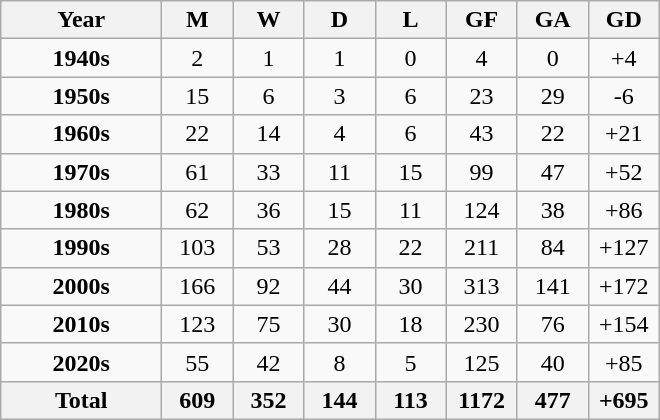<table class="wikitable" style="text-align: center">
<tr>
<th width=100>Year</th>
<th width=40>M</th>
<th width=40>W</th>
<th width=40>D</th>
<th width=40>L</th>
<th width=40>GF</th>
<th width=40>GA</th>
<th width=40>GD</th>
</tr>
<tr>
<td><strong>1940s</strong></td>
<td>2</td>
<td>1</td>
<td>1</td>
<td>0</td>
<td>4</td>
<td>0</td>
<td>+4</td>
</tr>
<tr>
<td><strong>1950s</strong></td>
<td>15</td>
<td>6</td>
<td>3</td>
<td>6</td>
<td>23</td>
<td>29</td>
<td>-6</td>
</tr>
<tr>
<td><strong>1960s</strong></td>
<td>22</td>
<td>14</td>
<td>4</td>
<td>6</td>
<td>43</td>
<td>22</td>
<td>+21</td>
</tr>
<tr>
<td><strong>1970s</strong></td>
<td>61</td>
<td>33</td>
<td>11</td>
<td>15</td>
<td>99</td>
<td>47</td>
<td>+52</td>
</tr>
<tr>
<td><strong>1980s</strong></td>
<td>62</td>
<td>36</td>
<td>15</td>
<td>11</td>
<td>124</td>
<td>38</td>
<td>+86</td>
</tr>
<tr>
<td><strong>1990s</strong></td>
<td>103</td>
<td>53</td>
<td>28</td>
<td>22</td>
<td>211</td>
<td>84</td>
<td>+127</td>
</tr>
<tr>
<td><strong>2000s</strong></td>
<td>166</td>
<td>92</td>
<td>44</td>
<td>30</td>
<td>313</td>
<td>141</td>
<td>+172</td>
</tr>
<tr>
<td><strong>2010s</strong></td>
<td>123</td>
<td>75</td>
<td>30</td>
<td>18</td>
<td>230</td>
<td>76</td>
<td>+154</td>
</tr>
<tr>
<td><strong>2020s</strong></td>
<td>55</td>
<td>42</td>
<td>8</td>
<td>5</td>
<td>125</td>
<td>40</td>
<td>+85</td>
</tr>
<tr>
<th>Total</th>
<th><strong>609</strong></th>
<th><strong>352</strong></th>
<th><strong>144</strong></th>
<th><strong>113</strong></th>
<th><strong>1172</strong></th>
<th><strong>477</strong></th>
<th><strong>+695</strong></th>
</tr>
</table>
